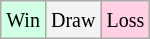<table class="wikitable">
<tr>
<td style="background-color: #d0ffe3;"><small>Win</small></td>
<td style="background-color: #f3f3f3;"><small>Draw</small></td>
<td style="background-color: #ffd0e3;"><small>Loss</small></td>
</tr>
</table>
